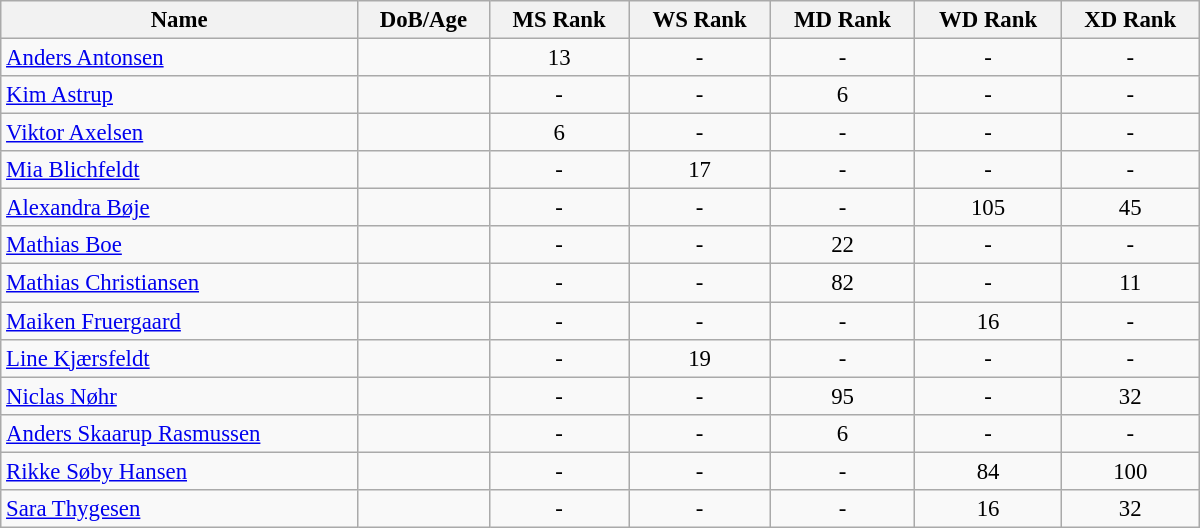<table class="wikitable"  style="width:800px; font-size:95%; text-align:center">
<tr>
<th align="left">Name</th>
<th align="left">DoB/Age</th>
<th align="left">MS Rank</th>
<th align="left">WS Rank</th>
<th align="left">MD Rank</th>
<th align="left">WD Rank</th>
<th align="left">XD Rank</th>
</tr>
<tr>
<td align="left"><a href='#'>Anders Antonsen</a></td>
<td align="left"></td>
<td>13</td>
<td>-</td>
<td>-</td>
<td>-</td>
<td>-</td>
</tr>
<tr>
<td align="left"><a href='#'>Kim Astrup</a></td>
<td align="left"></td>
<td>-</td>
<td>-</td>
<td>6</td>
<td>-</td>
<td>-</td>
</tr>
<tr>
<td align="left"><a href='#'>Viktor Axelsen</a></td>
<td align="left"></td>
<td>6</td>
<td>-</td>
<td>-</td>
<td>-</td>
<td>-</td>
</tr>
<tr>
<td align="left"><a href='#'>Mia Blichfeldt</a></td>
<td align="left"></td>
<td>-</td>
<td>17</td>
<td>-</td>
<td>-</td>
<td>-</td>
</tr>
<tr>
<td align="left"><a href='#'>Alexandra Bøje</a></td>
<td align="left"></td>
<td>-</td>
<td>-</td>
<td>-</td>
<td>105</td>
<td>45</td>
</tr>
<tr>
<td align="left"><a href='#'>Mathias Boe</a></td>
<td align="left"></td>
<td>-</td>
<td>-</td>
<td>22</td>
<td>-</td>
<td>-</td>
</tr>
<tr>
<td align="left"><a href='#'>Mathias Christiansen</a></td>
<td align="left"></td>
<td>-</td>
<td>-</td>
<td>82</td>
<td>-</td>
<td>11</td>
</tr>
<tr>
<td align="left"><a href='#'>Maiken Fruergaard</a></td>
<td align="left"></td>
<td>-</td>
<td>-</td>
<td>-</td>
<td>16</td>
<td>-</td>
</tr>
<tr>
<td align="left"><a href='#'>Line Kjærsfeldt</a></td>
<td align="left"></td>
<td>-</td>
<td>19</td>
<td>-</td>
<td>-</td>
<td>-</td>
</tr>
<tr>
<td align="left"><a href='#'>Niclas Nøhr</a></td>
<td align="left"></td>
<td>-</td>
<td>-</td>
<td>95</td>
<td>-</td>
<td>32</td>
</tr>
<tr>
<td align="left"><a href='#'>Anders Skaarup Rasmussen</a></td>
<td align="left"></td>
<td>-</td>
<td>-</td>
<td>6</td>
<td>-</td>
<td>-</td>
</tr>
<tr>
<td align="left"><a href='#'>Rikke Søby Hansen</a></td>
<td align="left"></td>
<td>-</td>
<td>-</td>
<td>-</td>
<td>84</td>
<td>100</td>
</tr>
<tr>
<td align="left"><a href='#'>Sara Thygesen</a></td>
<td align="left"></td>
<td>-</td>
<td>-</td>
<td>-</td>
<td>16</td>
<td>32</td>
</tr>
</table>
